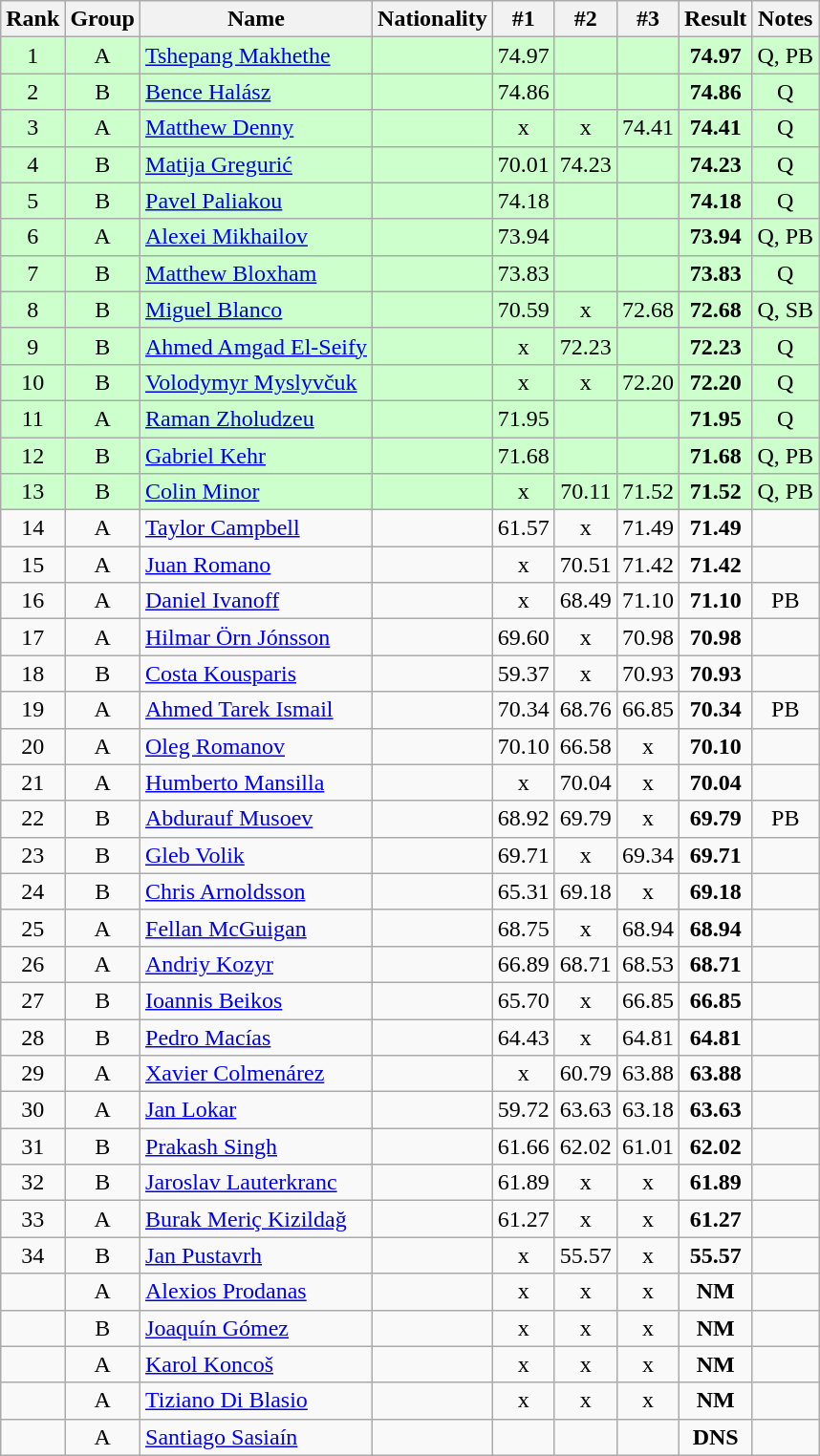<table class="wikitable sortable" style="text-align:center">
<tr>
<th>Rank</th>
<th>Group</th>
<th>Name</th>
<th>Nationality</th>
<th>#1</th>
<th>#2</th>
<th>#3</th>
<th>Result</th>
<th>Notes</th>
</tr>
<tr bgcolor=ccffcc>
<td>1</td>
<td>A</td>
<td align=left><a href='#'>Tshepang Makhethe</a></td>
<td align=left></td>
<td>74.97</td>
<td></td>
<td></td>
<td><strong>74.97</strong></td>
<td>Q, PB</td>
</tr>
<tr bgcolor=ccffcc>
<td>2</td>
<td>B</td>
<td align=left><a href='#'>Bence Halász</a></td>
<td align=left></td>
<td>74.86</td>
<td></td>
<td></td>
<td><strong>74.86</strong></td>
<td>Q</td>
</tr>
<tr bgcolor=ccffcc>
<td>3</td>
<td>A</td>
<td align=left><a href='#'>Matthew Denny</a></td>
<td align=left></td>
<td>x</td>
<td>x</td>
<td>74.41</td>
<td><strong>74.41</strong></td>
<td>Q</td>
</tr>
<tr bgcolor=ccffcc>
<td>4</td>
<td>B</td>
<td align=left><a href='#'>Matija Gregurić</a></td>
<td align=left></td>
<td>70.01</td>
<td>74.23</td>
<td></td>
<td><strong>74.23</strong></td>
<td>Q</td>
</tr>
<tr bgcolor=ccffcc>
<td>5</td>
<td>B</td>
<td align=left><a href='#'>Pavel Paliakou</a></td>
<td align=left></td>
<td>74.18</td>
<td></td>
<td></td>
<td><strong>74.18</strong></td>
<td>Q</td>
</tr>
<tr bgcolor=ccffcc>
<td>6</td>
<td>A</td>
<td align=left><a href='#'>Alexei Mikhailov</a></td>
<td align=left></td>
<td>73.94</td>
<td></td>
<td></td>
<td><strong>73.94</strong></td>
<td>Q, PB</td>
</tr>
<tr bgcolor=ccffcc>
<td>7</td>
<td>B</td>
<td align=left><a href='#'>Matthew Bloxham</a></td>
<td align=left></td>
<td>73.83</td>
<td></td>
<td></td>
<td><strong>73.83</strong></td>
<td>Q</td>
</tr>
<tr bgcolor=ccffcc>
<td>8</td>
<td>B</td>
<td align=left><a href='#'>Miguel Blanco</a></td>
<td align=left></td>
<td>70.59</td>
<td>x</td>
<td>72.68</td>
<td><strong>72.68</strong></td>
<td>Q, SB</td>
</tr>
<tr bgcolor=ccffcc>
<td>9</td>
<td>B</td>
<td align=left><a href='#'>Ahmed Amgad El-Seify</a></td>
<td align=left></td>
<td>x</td>
<td>72.23</td>
<td></td>
<td><strong>72.23</strong></td>
<td>Q</td>
</tr>
<tr bgcolor=ccffcc>
<td>10</td>
<td>B</td>
<td align=left><a href='#'>Volodymyr Myslyvčuk</a></td>
<td align=left></td>
<td>x</td>
<td>x</td>
<td>72.20</td>
<td><strong>72.20</strong></td>
<td>Q</td>
</tr>
<tr bgcolor=ccffcc>
<td>11</td>
<td>A</td>
<td align=left><a href='#'>Raman Zholudzeu</a></td>
<td align=left></td>
<td>71.95</td>
<td></td>
<td></td>
<td><strong>71.95</strong></td>
<td>Q</td>
</tr>
<tr bgcolor=ccffcc>
<td>12</td>
<td>B</td>
<td align=left><a href='#'>Gabriel Kehr</a></td>
<td align=left></td>
<td>71.68</td>
<td></td>
<td></td>
<td><strong>71.68</strong></td>
<td>Q, PB</td>
</tr>
<tr bgcolor=ccffcc>
<td>13</td>
<td>B</td>
<td align=left><a href='#'>Colin Minor</a></td>
<td align=left></td>
<td>x</td>
<td>70.11</td>
<td>71.52</td>
<td><strong>71.52</strong></td>
<td>Q, PB</td>
</tr>
<tr>
<td>14</td>
<td>A</td>
<td align=left><a href='#'>Taylor Campbell</a></td>
<td align=left></td>
<td>61.57</td>
<td>x</td>
<td>71.49</td>
<td><strong>71.49</strong></td>
<td></td>
</tr>
<tr>
<td>15</td>
<td>A</td>
<td align=left><a href='#'>Juan Romano</a></td>
<td align=left></td>
<td>x</td>
<td>70.51</td>
<td>71.42</td>
<td><strong>71.42</strong></td>
<td></td>
</tr>
<tr>
<td>16</td>
<td>A</td>
<td align=left><a href='#'>Daniel Ivanoff</a></td>
<td align=left></td>
<td>x</td>
<td>68.49</td>
<td>71.10</td>
<td><strong>71.10</strong></td>
<td>PB</td>
</tr>
<tr>
<td>17</td>
<td>A</td>
<td align=left><a href='#'>Hilmar Örn Jónsson</a></td>
<td align=left></td>
<td>69.60</td>
<td>x</td>
<td>70.98</td>
<td><strong>70.98</strong></td>
<td></td>
</tr>
<tr>
<td>18</td>
<td>B</td>
<td align=left><a href='#'>Costa Kousparis</a></td>
<td align=left></td>
<td>59.37</td>
<td>x</td>
<td>70.93</td>
<td><strong>70.93</strong></td>
<td></td>
</tr>
<tr>
<td>19</td>
<td>A</td>
<td align=left><a href='#'>Ahmed Tarek Ismail</a></td>
<td align=left></td>
<td>70.34</td>
<td>68.76</td>
<td>66.85</td>
<td><strong>70.34</strong></td>
<td>PB</td>
</tr>
<tr>
<td>20</td>
<td>A</td>
<td align=left><a href='#'>Oleg Romanov</a></td>
<td align=left></td>
<td>70.10</td>
<td>66.58</td>
<td>x</td>
<td><strong>70.10</strong></td>
<td></td>
</tr>
<tr>
<td>21</td>
<td>A</td>
<td align=left><a href='#'>Humberto Mansilla</a></td>
<td align=left></td>
<td>x</td>
<td>70.04</td>
<td>x</td>
<td><strong>70.04</strong></td>
<td></td>
</tr>
<tr>
<td>22</td>
<td>B</td>
<td align=left><a href='#'>Abdurauf Musoev</a></td>
<td align=left></td>
<td>68.92</td>
<td>69.79</td>
<td>x</td>
<td><strong>69.79</strong></td>
<td>PB</td>
</tr>
<tr>
<td>23</td>
<td>B</td>
<td align=left><a href='#'>Gleb Volik</a></td>
<td align=left></td>
<td>69.71</td>
<td>x</td>
<td>69.34</td>
<td><strong>69.71</strong></td>
<td></td>
</tr>
<tr>
<td>24</td>
<td>B</td>
<td align=left><a href='#'>Chris Arnoldsson</a></td>
<td align=left></td>
<td>65.31</td>
<td>69.18</td>
<td>x</td>
<td><strong>69.18</strong></td>
<td></td>
</tr>
<tr>
<td>25</td>
<td>A</td>
<td align=left><a href='#'>Fellan McGuigan</a></td>
<td align=left></td>
<td>68.75</td>
<td>x</td>
<td>68.94</td>
<td><strong>68.94</strong></td>
<td></td>
</tr>
<tr>
<td>26</td>
<td>A</td>
<td align=left><a href='#'>Andriy Kozyr</a></td>
<td align=left></td>
<td>66.89</td>
<td>68.71</td>
<td>68.53</td>
<td><strong>68.71</strong></td>
<td></td>
</tr>
<tr>
<td>27</td>
<td>B</td>
<td align=left><a href='#'>Ioannis Beikos</a></td>
<td align=left></td>
<td>65.70</td>
<td>x</td>
<td>66.85</td>
<td><strong>66.85</strong></td>
<td></td>
</tr>
<tr>
<td>28</td>
<td>B</td>
<td align=left><a href='#'>Pedro Macías</a></td>
<td align=left></td>
<td>64.43</td>
<td>x</td>
<td>64.81</td>
<td><strong>64.81</strong></td>
<td></td>
</tr>
<tr>
<td>29</td>
<td>A</td>
<td align=left><a href='#'>Xavier Colmenárez</a></td>
<td align=left></td>
<td>x</td>
<td>60.79</td>
<td>63.88</td>
<td><strong>63.88</strong></td>
<td></td>
</tr>
<tr>
<td>30</td>
<td>A</td>
<td align=left><a href='#'>Jan Lokar</a></td>
<td align=left></td>
<td>59.72</td>
<td>63.63</td>
<td>63.18</td>
<td><strong>63.63</strong></td>
<td></td>
</tr>
<tr>
<td>31</td>
<td>B</td>
<td align=left><a href='#'>Prakash Singh</a></td>
<td align=left></td>
<td>61.66</td>
<td>62.02</td>
<td>61.01</td>
<td><strong>62.02</strong></td>
<td></td>
</tr>
<tr>
<td>32</td>
<td>B</td>
<td align=left><a href='#'>Jaroslav Lauterkranc</a></td>
<td align=left></td>
<td>61.89</td>
<td>x</td>
<td>x</td>
<td><strong>61.89</strong></td>
<td></td>
</tr>
<tr>
<td>33</td>
<td>A</td>
<td align=left><a href='#'>Burak Meriç Kizildağ</a></td>
<td align=left></td>
<td>61.27</td>
<td>x</td>
<td>x</td>
<td><strong>61.27</strong></td>
<td></td>
</tr>
<tr>
<td>34</td>
<td>B</td>
<td align=left><a href='#'>Jan Pustavrh</a></td>
<td align=left></td>
<td>x</td>
<td>55.57</td>
<td>x</td>
<td><strong>55.57</strong></td>
<td></td>
</tr>
<tr>
<td></td>
<td>A</td>
<td align=left><a href='#'>Alexios Prodanas</a></td>
<td align=left></td>
<td>x</td>
<td>x</td>
<td>x</td>
<td><strong>NM</strong></td>
<td></td>
</tr>
<tr>
<td></td>
<td>B</td>
<td align=left><a href='#'>Joaquín Gómez</a></td>
<td align=left></td>
<td>x</td>
<td>x</td>
<td>x</td>
<td><strong>NM</strong></td>
<td></td>
</tr>
<tr>
<td></td>
<td>A</td>
<td align=left><a href='#'>Karol Koncoš</a></td>
<td align=left></td>
<td>x</td>
<td>x</td>
<td>x</td>
<td><strong>NM</strong></td>
<td></td>
</tr>
<tr>
<td></td>
<td>A</td>
<td align=left><a href='#'>Tiziano Di Blasio</a></td>
<td align=left></td>
<td>x</td>
<td>x</td>
<td>x</td>
<td><strong>NM</strong></td>
<td></td>
</tr>
<tr>
<td></td>
<td>A</td>
<td align=left><a href='#'>Santiago Sasiaín</a></td>
<td align=left></td>
<td></td>
<td></td>
<td></td>
<td><strong>DNS</strong></td>
<td></td>
</tr>
</table>
